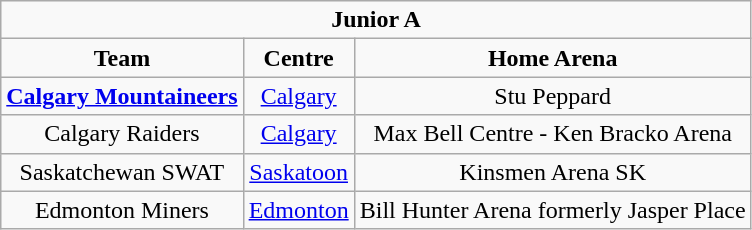<table class="wikitable">
<tr align="center">
<td colspan="3"><strong>Junior A</strong></td>
</tr>
<tr align="center">
<td><strong>Team</strong></td>
<td><strong>Centre</strong></td>
<td><strong>Home Arena</strong></td>
</tr>
<tr align="center">
<td><strong><a href='#'>Calgary Mountaineers</a></strong></td>
<td><a href='#'>Calgary</a></td>
<td>Stu Peppard</td>
</tr>
<tr align="center">
<td>Calgary Raiders</td>
<td><a href='#'>Calgary</a></td>
<td>Max Bell Centre - Ken Bracko Arena</td>
</tr>
<tr align="center">
<td>Saskatchewan SWAT</td>
<td><a href='#'>Saskatoon</a></td>
<td>Kinsmen Arena SK</td>
</tr>
<tr align="center">
<td>Edmonton Miners</td>
<td><a href='#'>Edmonton</a></td>
<td>Bill Hunter Arena formerly Jasper Place</td>
</tr>
</table>
